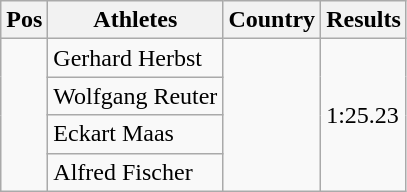<table class="wikitable">
<tr>
<th>Pos</th>
<th>Athletes</th>
<th>Country</th>
<th>Results</th>
</tr>
<tr>
<td rowspan="4"></td>
<td>Gerhard Herbst</td>
<td rowspan="4"></td>
<td rowspan="4">1:25.23</td>
</tr>
<tr>
<td>Wolfgang Reuter</td>
</tr>
<tr>
<td>Eckart Maas</td>
</tr>
<tr>
<td>Alfred Fischer</td>
</tr>
</table>
